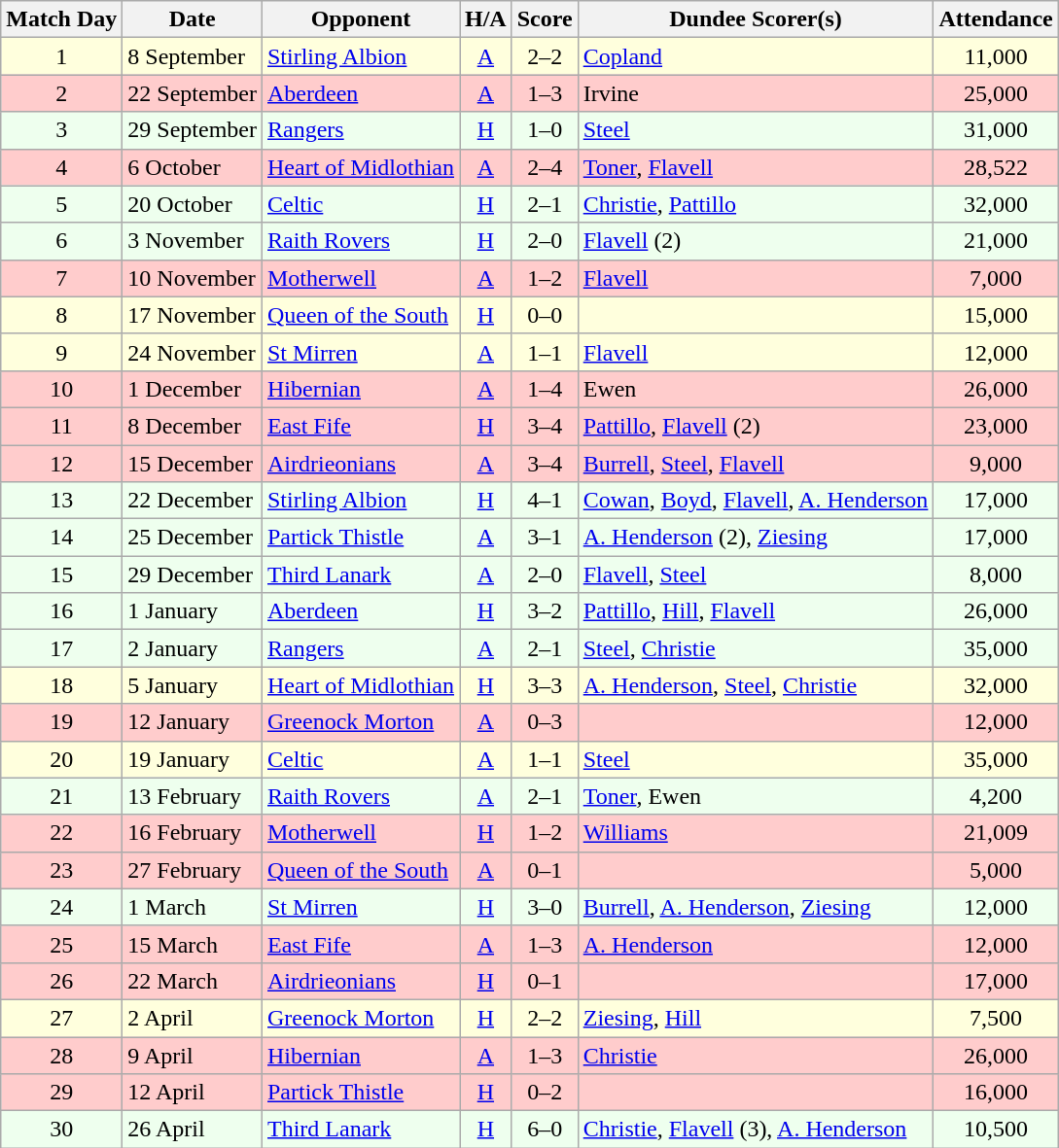<table class="wikitable" style="text-align:center">
<tr>
<th>Match Day</th>
<th>Date</th>
<th>Opponent</th>
<th>H/A</th>
<th>Score</th>
<th>Dundee Scorer(s)</th>
<th>Attendance</th>
</tr>
<tr bgcolor="#FFFFDD">
<td>1</td>
<td align="left">8 September</td>
<td align="left"><a href='#'>Stirling Albion</a></td>
<td><a href='#'>A</a></td>
<td>2–2</td>
<td align="left"><a href='#'>Copland</a></td>
<td>11,000</td>
</tr>
<tr bgcolor="#FFCCCC">
<td>2</td>
<td align="left">22 September</td>
<td align="left"><a href='#'>Aberdeen</a></td>
<td><a href='#'>A</a></td>
<td>1–3</td>
<td align="left">Irvine</td>
<td>25,000</td>
</tr>
<tr bgcolor="#EEFFEE">
<td>3</td>
<td align="left">29 September</td>
<td align="left"><a href='#'>Rangers</a></td>
<td><a href='#'>H</a></td>
<td>1–0</td>
<td align="left"><a href='#'>Steel</a></td>
<td>31,000</td>
</tr>
<tr bgcolor="#FFCCCC">
<td>4</td>
<td align="left">6 October</td>
<td align="left"><a href='#'>Heart of Midlothian</a></td>
<td><a href='#'>A</a></td>
<td>2–4</td>
<td align="left"><a href='#'>Toner</a>, <a href='#'>Flavell</a></td>
<td>28,522</td>
</tr>
<tr bgcolor="#EEFFEE">
<td>5</td>
<td align="left">20 October</td>
<td align="left"><a href='#'>Celtic</a></td>
<td><a href='#'>H</a></td>
<td>2–1</td>
<td align="left"><a href='#'>Christie</a>, <a href='#'>Pattillo</a></td>
<td>32,000</td>
</tr>
<tr bgcolor="#EEFFEE">
<td>6</td>
<td align="left">3 November</td>
<td align="left"><a href='#'>Raith Rovers</a></td>
<td><a href='#'>H</a></td>
<td>2–0</td>
<td align="left"><a href='#'>Flavell</a> (2)</td>
<td>21,000</td>
</tr>
<tr bgcolor="#FFCCCC">
<td>7</td>
<td align="left">10 November</td>
<td align="left"><a href='#'>Motherwell</a></td>
<td><a href='#'>A</a></td>
<td>1–2</td>
<td align="left"><a href='#'>Flavell</a></td>
<td>7,000</td>
</tr>
<tr bgcolor="#FFFFDD">
<td>8</td>
<td align="left">17 November</td>
<td align="left"><a href='#'>Queen of the South</a></td>
<td><a href='#'>H</a></td>
<td>0–0</td>
<td align="left"></td>
<td>15,000</td>
</tr>
<tr bgcolor="#FFFFDD">
<td>9</td>
<td align="left">24 November</td>
<td align="left"><a href='#'>St Mirren</a></td>
<td><a href='#'>A</a></td>
<td>1–1</td>
<td align="left"><a href='#'>Flavell</a></td>
<td>12,000</td>
</tr>
<tr bgcolor="#FFCCCC">
<td>10</td>
<td align="left">1 December</td>
<td align="left"><a href='#'>Hibernian</a></td>
<td><a href='#'>A</a></td>
<td>1–4</td>
<td align="left">Ewen</td>
<td>26,000</td>
</tr>
<tr bgcolor="#FFCCCC">
<td>11</td>
<td align="left">8 December</td>
<td align="left"><a href='#'>East Fife</a></td>
<td><a href='#'>H</a></td>
<td>3–4</td>
<td align="left"><a href='#'>Pattillo</a>, <a href='#'>Flavell</a> (2)</td>
<td>23,000</td>
</tr>
<tr bgcolor="#FFCCCC">
<td>12</td>
<td align="left">15 December</td>
<td align="left"><a href='#'>Airdrieonians</a></td>
<td><a href='#'>A</a></td>
<td>3–4</td>
<td align="left"><a href='#'>Burrell</a>, <a href='#'>Steel</a>, <a href='#'>Flavell</a></td>
<td>9,000</td>
</tr>
<tr bgcolor="#EEFFEE">
<td>13</td>
<td align="left">22 December</td>
<td align="left"><a href='#'>Stirling Albion</a></td>
<td><a href='#'>H</a></td>
<td>4–1</td>
<td align="left"><a href='#'>Cowan</a>, <a href='#'>Boyd</a>, <a href='#'>Flavell</a>, <a href='#'>A. Henderson</a></td>
<td>17,000</td>
</tr>
<tr bgcolor="#EEFFEE">
<td>14</td>
<td align="left">25 December</td>
<td align="left"><a href='#'>Partick Thistle</a></td>
<td><a href='#'>A</a></td>
<td>3–1</td>
<td align="left"><a href='#'>A. Henderson</a> (2), <a href='#'>Ziesing</a></td>
<td>17,000</td>
</tr>
<tr bgcolor="#EEFFEE">
<td>15</td>
<td align="left">29 December</td>
<td align="left"><a href='#'>Third Lanark</a></td>
<td><a href='#'>A</a></td>
<td>2–0</td>
<td align="left"><a href='#'>Flavell</a>, <a href='#'>Steel</a></td>
<td>8,000</td>
</tr>
<tr bgcolor="#EEFFEE">
<td>16</td>
<td align="left">1 January</td>
<td align="left"><a href='#'>Aberdeen</a></td>
<td><a href='#'>H</a></td>
<td>3–2</td>
<td align="left"><a href='#'>Pattillo</a>, <a href='#'>Hill</a>, <a href='#'>Flavell</a></td>
<td>26,000</td>
</tr>
<tr bgcolor="#EEFFEE">
<td>17</td>
<td align="left">2 January</td>
<td align="left"><a href='#'>Rangers</a></td>
<td><a href='#'>A</a></td>
<td>2–1</td>
<td align="left"><a href='#'>Steel</a>, <a href='#'>Christie</a></td>
<td>35,000</td>
</tr>
<tr bgcolor="#FFFFDD">
<td>18</td>
<td align="left">5 January</td>
<td align="left"><a href='#'>Heart of Midlothian</a></td>
<td><a href='#'>H</a></td>
<td>3–3</td>
<td align="left"><a href='#'>A. Henderson</a>, <a href='#'>Steel</a>, <a href='#'>Christie</a></td>
<td>32,000</td>
</tr>
<tr bgcolor="#FFCCCC">
<td>19</td>
<td align="left">12 January</td>
<td align="left"><a href='#'>Greenock Morton</a></td>
<td><a href='#'>A</a></td>
<td>0–3</td>
<td align="left"></td>
<td>12,000</td>
</tr>
<tr bgcolor="#FFFFDD">
<td>20</td>
<td align="left">19 January</td>
<td align="left"><a href='#'>Celtic</a></td>
<td><a href='#'>A</a></td>
<td>1–1</td>
<td align="left"><a href='#'>Steel</a></td>
<td>35,000</td>
</tr>
<tr bgcolor="#EEFFEE">
<td>21</td>
<td align="left">13 February</td>
<td align="left"><a href='#'>Raith Rovers</a></td>
<td><a href='#'>A</a></td>
<td>2–1</td>
<td align="left"><a href='#'>Toner</a>, Ewen</td>
<td>4,200</td>
</tr>
<tr bgcolor="#FFCCCC">
<td>22</td>
<td align="left">16 February</td>
<td align="left"><a href='#'>Motherwell</a></td>
<td><a href='#'>H</a></td>
<td>1–2</td>
<td align="left"><a href='#'>Williams</a></td>
<td>21,009</td>
</tr>
<tr bgcolor="#FFCCCC">
<td>23</td>
<td align="left">27 February</td>
<td align="left"><a href='#'>Queen of the South</a></td>
<td><a href='#'>A</a></td>
<td>0–1</td>
<td align="left"></td>
<td>5,000</td>
</tr>
<tr bgcolor="#EEFFEE">
<td>24</td>
<td align="left">1 March</td>
<td align="left"><a href='#'>St Mirren</a></td>
<td><a href='#'>H</a></td>
<td>3–0</td>
<td align="left"><a href='#'>Burrell</a>, <a href='#'>A. Henderson</a>, <a href='#'>Ziesing</a></td>
<td>12,000</td>
</tr>
<tr bgcolor="#FFCCCC">
<td>25</td>
<td align="left">15 March</td>
<td align="left"><a href='#'>East Fife</a></td>
<td><a href='#'>A</a></td>
<td>1–3</td>
<td align="left"><a href='#'>A. Henderson</a></td>
<td>12,000</td>
</tr>
<tr bgcolor="#FFCCCC">
<td>26</td>
<td align="left">22 March</td>
<td align="left"><a href='#'>Airdrieonians</a></td>
<td><a href='#'>H</a></td>
<td>0–1</td>
<td align="left"></td>
<td>17,000</td>
</tr>
<tr bgcolor="#FFFFDD">
<td>27</td>
<td align="left">2 April</td>
<td align="left"><a href='#'>Greenock Morton</a></td>
<td><a href='#'>H</a></td>
<td>2–2</td>
<td align="left"><a href='#'>Ziesing</a>, <a href='#'>Hill</a></td>
<td>7,500</td>
</tr>
<tr bgcolor="#FFCCCC">
<td>28</td>
<td align="left">9 April</td>
<td align="left"><a href='#'>Hibernian</a></td>
<td><a href='#'>A</a></td>
<td>1–3</td>
<td align="left"><a href='#'>Christie</a></td>
<td>26,000</td>
</tr>
<tr bgcolor="#FFCCCC">
<td>29</td>
<td align="left">12 April</td>
<td align="left"><a href='#'>Partick Thistle</a></td>
<td><a href='#'>H</a></td>
<td>0–2</td>
<td align="left"></td>
<td>16,000</td>
</tr>
<tr bgcolor="#EEFFEE">
<td>30</td>
<td align="left">26 April</td>
<td align="left"><a href='#'>Third Lanark</a></td>
<td><a href='#'>H</a></td>
<td>6–0</td>
<td align="left"><a href='#'>Christie</a>, <a href='#'>Flavell</a> (3), <a href='#'>A. Henderson</a></td>
<td>10,500</td>
</tr>
</table>
